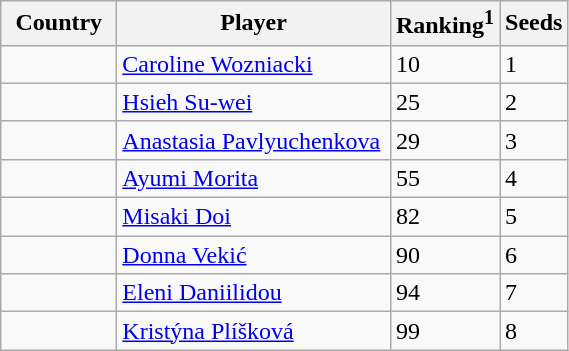<table class="sortable wikitable">
<tr>
<th width="70">Country</th>
<th width="175">Player</th>
<th>Ranking<sup>1</sup></th>
<th>Seeds</th>
</tr>
<tr>
<td></td>
<td><a href='#'>Caroline Wozniacki</a></td>
<td>10</td>
<td>1</td>
</tr>
<tr>
<td></td>
<td><a href='#'>Hsieh Su-wei</a></td>
<td>25</td>
<td>2</td>
</tr>
<tr>
<td></td>
<td><a href='#'>Anastasia Pavlyuchenkova</a></td>
<td>29</td>
<td>3</td>
</tr>
<tr>
<td></td>
<td><a href='#'>Ayumi Morita</a></td>
<td>55</td>
<td>4</td>
</tr>
<tr>
<td></td>
<td><a href='#'>Misaki Doi</a></td>
<td>82</td>
<td>5</td>
</tr>
<tr>
<td></td>
<td><a href='#'>Donna Vekić</a></td>
<td>90</td>
<td>6</td>
</tr>
<tr>
<td></td>
<td><a href='#'>Eleni Daniilidou</a></td>
<td>94</td>
<td>7</td>
</tr>
<tr>
<td></td>
<td><a href='#'>Kristýna Plíšková</a></td>
<td>99</td>
<td>8</td>
</tr>
</table>
